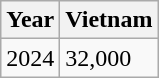<table class="wikitable">
<tr>
<th>Year</th>
<th>Vietnam</th>
</tr>
<tr>
<td>2024</td>
<td>32,000</td>
</tr>
</table>
